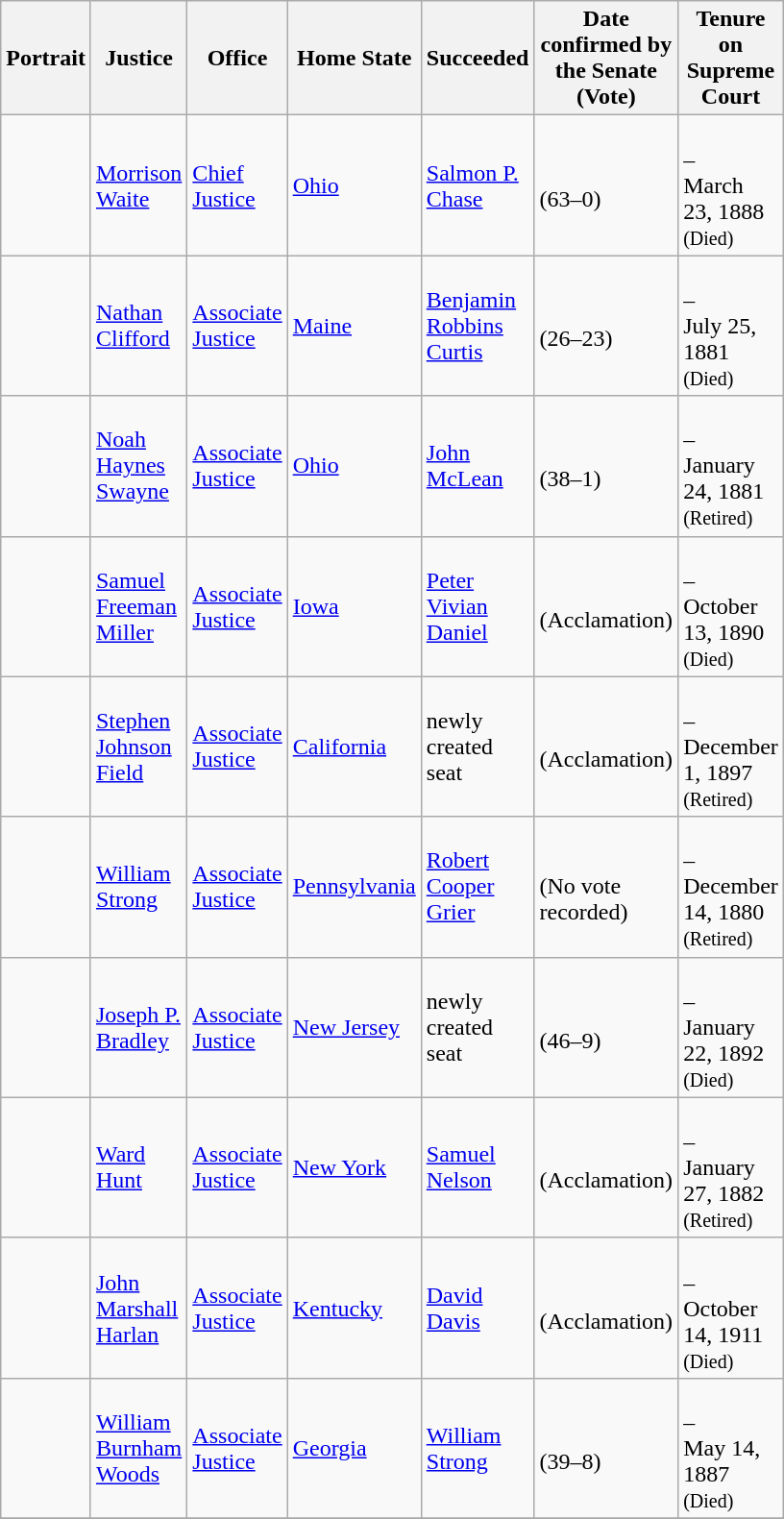<table class="wikitable sortable">
<tr>
<th scope="col" style="width: 10px;">Portrait</th>
<th scope="col" style="width: 10px;">Justice</th>
<th scope="col" style="width: 10px;">Office</th>
<th scope="col" style="width: 10px;">Home State</th>
<th scope="col" style="width: 10px;">Succeeded</th>
<th scope="col" style="width: 10px;">Date confirmed by the Senate<br>(Vote)</th>
<th scope="col" style="width: 10px;">Tenure on Supreme Court</th>
</tr>
<tr>
<td></td>
<td><a href='#'>Morrison Waite</a></td>
<td><a href='#'>Chief Justice</a></td>
<td><a href='#'>Ohio</a></td>
<td><a href='#'>Salmon P. Chase</a></td>
<td><br>(63–0)</td>
<td><br>–<br>March 23, 1888<br><small>(Died)</small></td>
</tr>
<tr>
<td></td>
<td><a href='#'>Nathan Clifford</a></td>
<td><a href='#'>Associate Justice</a></td>
<td><a href='#'>Maine</a></td>
<td><a href='#'>Benjamin Robbins Curtis</a></td>
<td><br>(26–23)</td>
<td><br>–<br>July 25, 1881<br><small>(Died)</small></td>
</tr>
<tr>
<td></td>
<td><a href='#'>Noah Haynes Swayne</a></td>
<td><a href='#'>Associate Justice</a></td>
<td><a href='#'>Ohio</a></td>
<td><a href='#'>John McLean</a></td>
<td><br>(38–1)</td>
<td><br>–<br>January 24, 1881<br><small>(Retired)</small></td>
</tr>
<tr>
<td></td>
<td><a href='#'>Samuel Freeman Miller</a></td>
<td><a href='#'>Associate Justice</a></td>
<td><a href='#'>Iowa</a></td>
<td><a href='#'>Peter Vivian Daniel</a></td>
<td><br>(Acclamation)</td>
<td><br>–<br>October 13, 1890<br><small>(Died)</small></td>
</tr>
<tr>
<td></td>
<td><a href='#'>Stephen Johnson Field</a></td>
<td><a href='#'>Associate Justice</a></td>
<td><a href='#'>California</a></td>
<td>newly created seat</td>
<td><br>(Acclamation)</td>
<td><br>–<br>December 1, 1897<br><small>(Retired)</small></td>
</tr>
<tr>
<td></td>
<td><a href='#'>William Strong</a></td>
<td><a href='#'>Associate Justice</a></td>
<td><a href='#'>Pennsylvania</a></td>
<td><a href='#'>Robert Cooper Grier</a></td>
<td><br>(No vote recorded)</td>
<td><br>–<br>December 14, 1880<br><small>(Retired)</small></td>
</tr>
<tr>
<td></td>
<td><a href='#'>Joseph P. Bradley</a></td>
<td><a href='#'>Associate Justice</a></td>
<td><a href='#'>New Jersey</a></td>
<td>newly created seat</td>
<td><br>(46–9)</td>
<td><br>–<br>January 22, 1892<br><small>(Died)</small></td>
</tr>
<tr>
<td></td>
<td><a href='#'>Ward Hunt</a></td>
<td><a href='#'>Associate Justice</a></td>
<td><a href='#'>New York</a></td>
<td><a href='#'>Samuel Nelson</a></td>
<td><br>(Acclamation)</td>
<td><br>–<br>January 27, 1882<br><small>(Retired)</small></td>
</tr>
<tr>
<td></td>
<td><a href='#'>John Marshall Harlan</a></td>
<td><a href='#'>Associate Justice</a></td>
<td><a href='#'>Kentucky</a></td>
<td><a href='#'>David Davis</a></td>
<td><br>(Acclamation)</td>
<td><br>–<br>October 14, 1911<br><small>(Died)</small></td>
</tr>
<tr>
<td></td>
<td><a href='#'>William Burnham Woods</a></td>
<td><a href='#'>Associate Justice</a></td>
<td><a href='#'>Georgia</a></td>
<td><a href='#'>William Strong</a></td>
<td><br>(39–8)</td>
<td><br>–<br>May 14, 1887<br><small>(Died)</small></td>
</tr>
<tr>
</tr>
</table>
